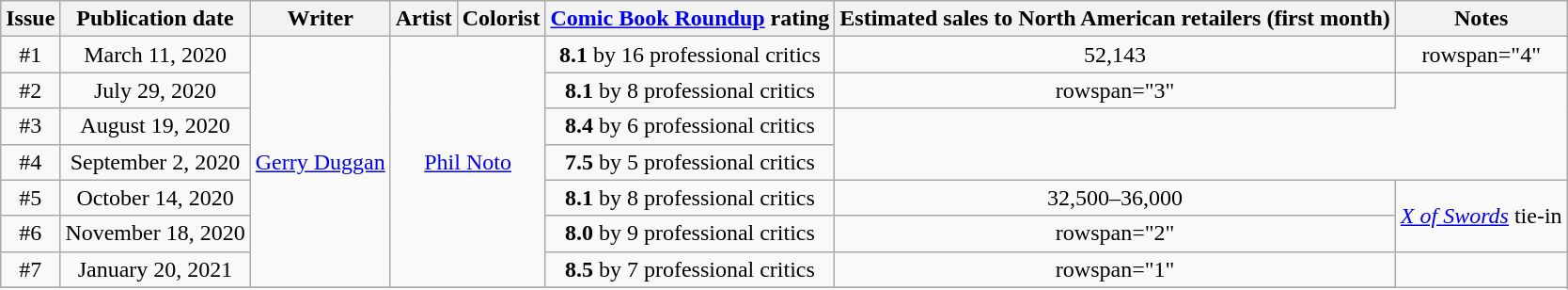<table class="wikitable plainrowheaders" style="text-align:center;">
<tr>
<th scope="col"><strong>Issue</strong></th>
<th scope="col"><strong>Publication date</strong></th>
<th scope="col"><strong>Writer</strong></th>
<th scope="col"><strong>Artist</strong></th>
<th scope="col"><strong>Colorist</strong></th>
<th scope="col"><strong><a href='#'>Comic Book Roundup</a> rating</strong></th>
<th scope="col"><strong>Estimated sales to North American retailers (first month)</strong></th>
<th scope="col"><strong>Notes</strong></th>
</tr>
<tr>
<td>#1</td>
<td>March 11, 2020</td>
<td rowspan="7"><a href='#'>Gerry Duggan</a></td>
<td colspan="2" rowspan="7"><a href='#'>Phil Noto</a></td>
<td><strong>8.1</strong> by 16 professional critics</td>
<td>52,143</td>
<td>rowspan="4" </td>
</tr>
<tr>
<td>#2</td>
<td>July 29, 2020</td>
<td><strong>8.1</strong> by 8 professional critics</td>
<td>rowspan="3" </td>
</tr>
<tr>
<td>#3</td>
<td>August 19, 2020</td>
<td><strong>8.4</strong> by 6 professional critics</td>
</tr>
<tr>
<td>#4</td>
<td>September 2, 2020</td>
<td><strong>7.5</strong> by 5 professional critics</td>
</tr>
<tr>
<td>#5</td>
<td>October 14, 2020</td>
<td><strong>8.1</strong> by 8 professional critics</td>
<td>32,500–36,000</td>
<td rowspan="2"><em><a href='#'>X of Swords</a></em> tie-in</td>
</tr>
<tr>
<td>#6</td>
<td>November 18, 2020</td>
<td><strong>8.0</strong> by 9 professional critics</td>
<td>rowspan="2" </td>
</tr>
<tr>
<td>#7</td>
<td>January 20, 2021</td>
<td><strong>8.5</strong> by 7 professional critics</td>
<td>rowspan="1" </td>
</tr>
<tr>
</tr>
</table>
